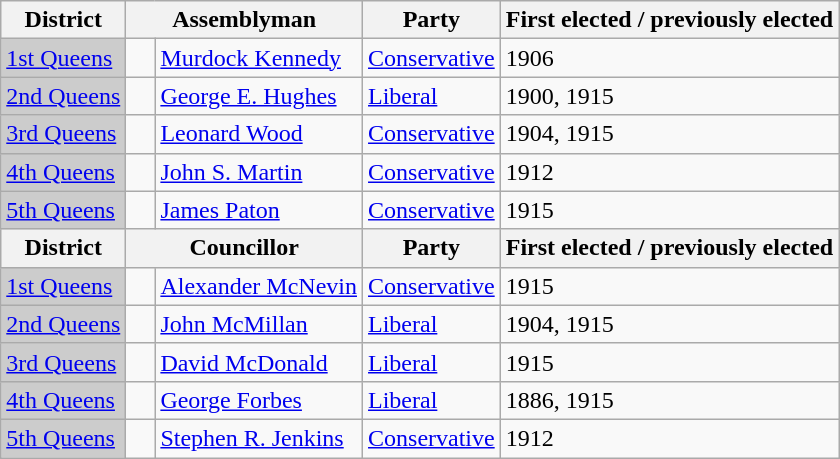<table class="wikitable sortable">
<tr>
<th>District</th>
<th colspan="2">Assemblyman</th>
<th>Party</th>
<th>First elected / previously elected</th>
</tr>
<tr>
<td bgcolor="CCCCCC"><a href='#'>1st Queens</a></td>
<td>   </td>
<td><a href='#'>Murdock Kennedy</a></td>
<td><a href='#'>Conservative</a></td>
<td>1906</td>
</tr>
<tr>
<td bgcolor="CCCCCC"><a href='#'>2nd Queens</a></td>
<td>   </td>
<td><a href='#'>George E. Hughes</a></td>
<td><a href='#'>Liberal</a></td>
<td>1900, 1915</td>
</tr>
<tr>
<td bgcolor="CCCCCC"><a href='#'>3rd Queens</a></td>
<td>   </td>
<td><a href='#'>Leonard Wood</a></td>
<td><a href='#'>Conservative</a></td>
<td>1904, 1915</td>
</tr>
<tr>
<td bgcolor="CCCCCC"><a href='#'>4th Queens</a></td>
<td>   </td>
<td><a href='#'>John S. Martin</a></td>
<td><a href='#'>Conservative</a></td>
<td>1912</td>
</tr>
<tr>
<td bgcolor="CCCCCC"><a href='#'>5th Queens</a></td>
<td>   </td>
<td><a href='#'>James Paton</a></td>
<td><a href='#'>Conservative</a></td>
<td>1915</td>
</tr>
<tr>
<th>District</th>
<th colspan="2">Councillor</th>
<th>Party</th>
<th>First elected / previously elected</th>
</tr>
<tr>
<td bgcolor="CCCCCC"><a href='#'>1st Queens</a></td>
<td>   </td>
<td><a href='#'>Alexander McNevin</a></td>
<td><a href='#'>Conservative</a></td>
<td>1915</td>
</tr>
<tr>
<td bgcolor="CCCCCC"><a href='#'>2nd Queens</a></td>
<td>   </td>
<td><a href='#'>John McMillan</a></td>
<td><a href='#'>Liberal</a></td>
<td>1904, 1915</td>
</tr>
<tr>
<td bgcolor="CCCCCC"><a href='#'>3rd Queens</a></td>
<td>   </td>
<td><a href='#'>David McDonald</a></td>
<td><a href='#'>Liberal</a></td>
<td>1915</td>
</tr>
<tr>
<td bgcolor="CCCCCC"><a href='#'>4th Queens</a></td>
<td>   </td>
<td><a href='#'>George Forbes</a></td>
<td><a href='#'>Liberal</a></td>
<td>1886, 1915</td>
</tr>
<tr>
<td bgcolor="CCCCCC"><a href='#'>5th Queens</a></td>
<td>   </td>
<td><a href='#'>Stephen R. Jenkins</a></td>
<td><a href='#'>Conservative</a></td>
<td>1912</td>
</tr>
</table>
